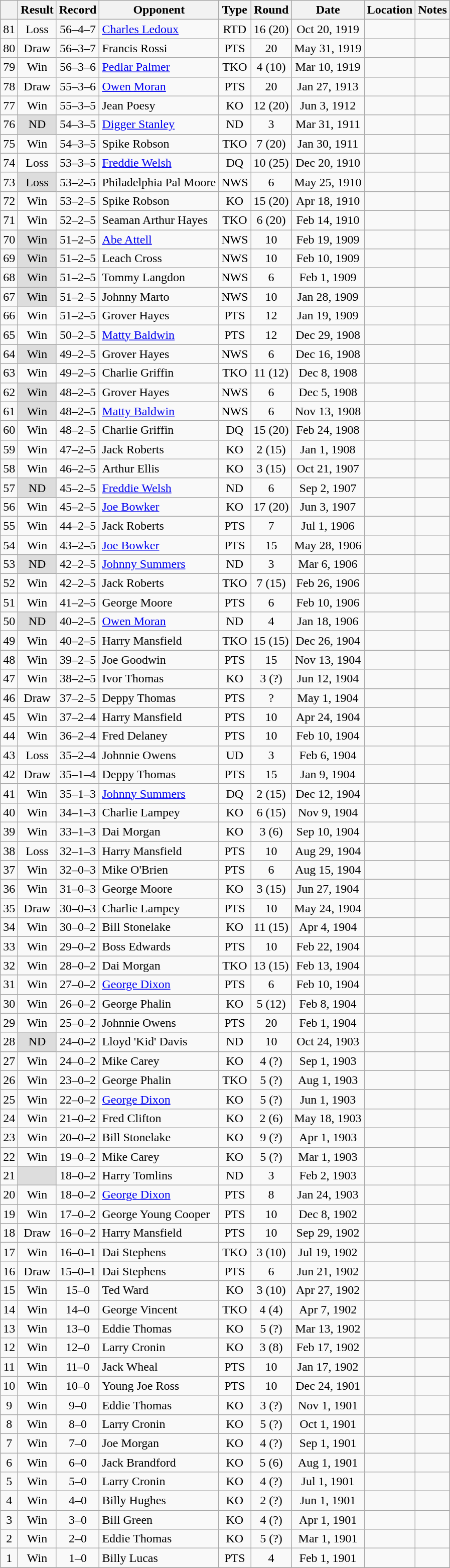<table class="wikitable mw-collapsible mw-collapsed" style="text-align:center">
<tr>
<th></th>
<th>Result</th>
<th>Record</th>
<th>Opponent</th>
<th>Type</th>
<th>Round</th>
<th>Date</th>
<th>Location</th>
<th>Notes</th>
</tr>
<tr>
<td>81</td>
<td>Loss</td>
<td>56–4–7 </td>
<td align=left><a href='#'>Charles Ledoux</a></td>
<td>RTD</td>
<td>16 (20)</td>
<td>Oct 20, 1919</td>
<td style="text-align:left;"></td>
<td style="text-align:left;"></td>
</tr>
<tr>
<td>80</td>
<td>Draw</td>
<td>56–3–7 </td>
<td align=left>Francis Rossi</td>
<td>PTS</td>
<td>20</td>
<td>May 31, 1919</td>
<td style="text-align:left;"></td>
<td></td>
</tr>
<tr>
<td>79</td>
<td>Win</td>
<td>56–3–6 </td>
<td align=left><a href='#'>Pedlar Palmer</a></td>
<td>TKO</td>
<td>4 (10)</td>
<td>Mar 10, 1919</td>
<td style="text-align:left;"></td>
<td></td>
</tr>
<tr>
<td>78</td>
<td>Draw</td>
<td>55–3–6 </td>
<td align=left><a href='#'>Owen Moran</a></td>
<td>PTS</td>
<td>20</td>
<td>Jan 27, 1913</td>
<td style="text-align:left;"></td>
<td style="text-align:left;"></td>
</tr>
<tr>
<td>77</td>
<td>Win</td>
<td>55–3–5 </td>
<td align=left>Jean Poesy</td>
<td>KO</td>
<td>12 (20)</td>
<td>Jun 3, 1912</td>
<td style="text-align:left;"></td>
<td style="text-align:left;"></td>
</tr>
<tr>
<td>76</td>
<td style="background:#DDD">ND</td>
<td>54–3–5 </td>
<td align=left><a href='#'>Digger Stanley</a></td>
<td>ND</td>
<td>3</td>
<td>Mar 31, 1911</td>
<td style="text-align:left;"></td>
<td></td>
</tr>
<tr>
<td>75</td>
<td>Win</td>
<td>54–3–5 </td>
<td align=left>Spike Robson</td>
<td>TKO</td>
<td>7 (20)</td>
<td>Jan 30, 1911</td>
<td style="text-align:left;"></td>
<td style="text-align:left;"></td>
</tr>
<tr>
<td>74</td>
<td>Loss</td>
<td>53–3–5 </td>
<td align=left><a href='#'>Freddie Welsh</a></td>
<td>DQ</td>
<td>10 (25)</td>
<td>Dec 20, 1910</td>
<td style="text-align:left;"></td>
<td style="text-align:left;"></td>
</tr>
<tr>
<td>73</td>
<td style="background:#DDD">Loss</td>
<td>53–2–5 </td>
<td align=left>Philadelphia Pal Moore</td>
<td>NWS</td>
<td>6</td>
<td>May 25, 1910</td>
<td style="text-align:left;"></td>
<td></td>
</tr>
<tr>
<td>72</td>
<td>Win</td>
<td>53–2–5 </td>
<td align=left>Spike Robson</td>
<td>KO</td>
<td>15 (20)</td>
<td>Apr 18, 1910</td>
<td style="text-align:left;"></td>
<td style="text-align:left;"></td>
</tr>
<tr>
<td>71</td>
<td>Win</td>
<td>52–2–5 </td>
<td align=left>Seaman Arthur Hayes</td>
<td>TKO</td>
<td>6 (20)</td>
<td>Feb 14, 1910</td>
<td style="text-align:left;"></td>
<td style="text-align:left;"></td>
</tr>
<tr>
<td>70</td>
<td style="background:#DDD">Win</td>
<td>51–2–5 </td>
<td align=left><a href='#'>Abe Attell</a></td>
<td>NWS</td>
<td>10</td>
<td>Feb 19, 1909</td>
<td style="text-align:left;"></td>
<td></td>
</tr>
<tr>
<td>69</td>
<td style="background:#DDD">Win</td>
<td>51–2–5 </td>
<td align=left>Leach Cross</td>
<td>NWS</td>
<td>10</td>
<td>Feb 10, 1909</td>
<td style="text-align:left;"></td>
<td></td>
</tr>
<tr>
<td>68</td>
<td style="background:#DDD">Win</td>
<td>51–2–5 </td>
<td align=left>Tommy Langdon</td>
<td>NWS</td>
<td>6</td>
<td>Feb 1, 1909</td>
<td style="text-align:left;"></td>
<td></td>
</tr>
<tr>
<td>67</td>
<td style="background:#DDD">Win</td>
<td>51–2–5 </td>
<td align=left>Johnny Marto</td>
<td>NWS</td>
<td>10</td>
<td>Jan 28, 1909</td>
<td style="text-align:left;"></td>
<td></td>
</tr>
<tr>
<td>66</td>
<td>Win</td>
<td>51–2–5 </td>
<td align=left>Grover Hayes</td>
<td>PTS</td>
<td>12</td>
<td>Jan 19, 1909</td>
<td style="text-align:left;"></td>
<td></td>
</tr>
<tr>
<td>65</td>
<td>Win</td>
<td>50–2–5 </td>
<td align=left><a href='#'>Matty Baldwin</a></td>
<td>PTS</td>
<td>12</td>
<td>Dec 29, 1908</td>
<td style="text-align:left;"></td>
<td></td>
</tr>
<tr>
<td>64</td>
<td style="background:#DDD">Win</td>
<td>49–2–5 </td>
<td align=left>Grover Hayes</td>
<td>NWS</td>
<td>6</td>
<td>Dec 16, 1908</td>
<td style="text-align:left;"></td>
<td></td>
</tr>
<tr>
<td>63</td>
<td>Win</td>
<td>49–2–5 </td>
<td align=left>Charlie Griffin</td>
<td>TKO</td>
<td>11 (12)</td>
<td>Dec 8, 1908</td>
<td style="text-align:left;"></td>
<td></td>
</tr>
<tr>
<td>62</td>
<td style="background:#DDD">Win</td>
<td>48–2–5 </td>
<td align=left>Grover Hayes</td>
<td>NWS</td>
<td>6</td>
<td>Dec 5, 1908</td>
<td style="text-align:left;"></td>
<td></td>
</tr>
<tr>
<td>61</td>
<td style="background:#DDD">Win</td>
<td>48–2–5 </td>
<td align=left><a href='#'>Matty Baldwin</a></td>
<td>NWS</td>
<td>6</td>
<td>Nov 13, 1908</td>
<td style="text-align:left;"></td>
<td></td>
</tr>
<tr>
<td>60</td>
<td>Win</td>
<td>48–2–5 </td>
<td align=left>Charlie Griffin</td>
<td>DQ</td>
<td>15 (20)</td>
<td>Feb 24, 1908</td>
<td style="text-align:left;"></td>
<td style="text-align:left;"></td>
</tr>
<tr>
<td>59</td>
<td>Win</td>
<td>47–2–5 </td>
<td align=left>Jack Roberts</td>
<td>KO</td>
<td>2 (15)</td>
<td>Jan 1, 1908</td>
<td style="text-align:left;"></td>
<td></td>
</tr>
<tr>
<td>58</td>
<td>Win</td>
<td>46–2–5 </td>
<td align=left>Arthur Ellis</td>
<td>KO</td>
<td>3 (15)</td>
<td>Oct 21, 1907</td>
<td style="text-align:left;"></td>
<td></td>
</tr>
<tr>
<td>57</td>
<td style="background:#DDD">ND</td>
<td>45–2–5 </td>
<td align=left><a href='#'>Freddie Welsh</a></td>
<td>ND</td>
<td>6</td>
<td>Sep 2, 1907</td>
<td style="text-align:left;"></td>
<td></td>
</tr>
<tr>
<td>56</td>
<td>Win</td>
<td>45–2–5 </td>
<td align=left><a href='#'>Joe Bowker</a></td>
<td>KO</td>
<td>17 (20)</td>
<td>Jun 3, 1907</td>
<td style="text-align:left;"></td>
<td style="text-align:left;"></td>
</tr>
<tr>
<td>55</td>
<td>Win</td>
<td>44–2–5 </td>
<td align=left>Jack Roberts</td>
<td>PTS</td>
<td>7</td>
<td>Jul 1, 1906</td>
<td style="text-align:left;"></td>
<td style="text-align:left;"></td>
</tr>
<tr>
<td>54</td>
<td>Win</td>
<td>43–2–5 </td>
<td align=left><a href='#'>Joe Bowker</a></td>
<td>PTS</td>
<td>15</td>
<td>May 28, 1906</td>
<td style="text-align:left;"></td>
<td style="text-align:left;"></td>
</tr>
<tr>
<td>53</td>
<td style="background:#DDD">ND</td>
<td>42–2–5 </td>
<td align=left><a href='#'>Johnny Summers</a></td>
<td>ND</td>
<td>3</td>
<td>Mar 6, 1906</td>
<td style="text-align:left;"></td>
<td></td>
</tr>
<tr>
<td>52</td>
<td>Win</td>
<td>42–2–5 </td>
<td align=left>Jack Roberts</td>
<td>TKO</td>
<td>7 (15)</td>
<td>Feb 26, 1906</td>
<td style="text-align:left;"></td>
<td style="text-align:left;"></td>
</tr>
<tr>
<td>51</td>
<td>Win</td>
<td>41–2–5 </td>
<td align=left>George Moore</td>
<td>PTS</td>
<td>6</td>
<td>Feb 10, 1906</td>
<td style="text-align:left;"></td>
<td></td>
</tr>
<tr>
<td>50</td>
<td style="background:#DDD">ND</td>
<td>40–2–5 </td>
<td align=left><a href='#'>Owen Moran</a></td>
<td>ND</td>
<td>4</td>
<td>Jan 18, 1906</td>
<td style="text-align:left;"></td>
<td></td>
</tr>
<tr>
<td>49</td>
<td>Win</td>
<td>40–2–5 </td>
<td align=left>Harry Mansfield</td>
<td>TKO</td>
<td>15 (15)</td>
<td>Dec 26, 1904</td>
<td style="text-align:left;"></td>
<td></td>
</tr>
<tr>
<td>48</td>
<td>Win</td>
<td>39–2–5 </td>
<td align=left>Joe Goodwin</td>
<td>PTS</td>
<td>15</td>
<td>Nov 13, 1904</td>
<td style="text-align:left;"></td>
<td></td>
</tr>
<tr>
<td>47</td>
<td>Win</td>
<td>38–2–5 </td>
<td align=left>Ivor Thomas</td>
<td>KO</td>
<td>3 (?)</td>
<td>Jun 12, 1904</td>
<td style="text-align:left;"></td>
<td></td>
</tr>
<tr>
<td>46</td>
<td>Draw</td>
<td>37–2–5 </td>
<td align=left>Deppy Thomas</td>
<td>PTS</td>
<td>?</td>
<td>May 1, 1904</td>
<td style="text-align:left;"></td>
<td style="text-align:left;"></td>
</tr>
<tr>
<td>45</td>
<td>Win</td>
<td>37–2–4 </td>
<td align=left>Harry Mansfield</td>
<td>PTS</td>
<td>10</td>
<td>Apr 24, 1904</td>
<td style="text-align:left;"></td>
<td></td>
</tr>
<tr>
<td>44</td>
<td>Win</td>
<td>36–2–4 </td>
<td align=left>Fred Delaney</td>
<td>PTS</td>
<td>10</td>
<td>Feb 10, 1904</td>
<td style="text-align:left;"></td>
<td></td>
</tr>
<tr>
<td>43</td>
<td>Loss</td>
<td>35–2–4 </td>
<td align=left>Johnnie Owens</td>
<td>UD</td>
<td>3</td>
<td>Feb 6, 1904</td>
<td style="text-align:left;"></td>
<td></td>
</tr>
<tr>
<td>42</td>
<td>Draw</td>
<td>35–1–4 </td>
<td align=left>Deppy Thomas</td>
<td>PTS</td>
<td>15</td>
<td>Jan 9, 1904</td>
<td style="text-align:left;"></td>
<td style="text-align:left;"></td>
</tr>
<tr>
<td>41</td>
<td>Win</td>
<td>35–1–3 </td>
<td align=left><a href='#'>Johnny Summers</a></td>
<td>DQ</td>
<td>2 (15)</td>
<td>Dec 12, 1904</td>
<td style="text-align:left;"></td>
<td style="text-align:left;"></td>
</tr>
<tr>
<td>40</td>
<td>Win</td>
<td>34–1–3 </td>
<td align=left>Charlie Lampey</td>
<td>KO</td>
<td>6 (15)</td>
<td>Nov 9, 1904</td>
<td style="text-align:left;"></td>
<td></td>
</tr>
<tr>
<td>39</td>
<td>Win</td>
<td>33–1–3 </td>
<td align=left>Dai Morgan</td>
<td>KO</td>
<td>3 (6)</td>
<td>Sep 10, 1904</td>
<td style="text-align:left;"></td>
<td></td>
</tr>
<tr>
<td>38</td>
<td>Loss</td>
<td>32–1–3 </td>
<td align=left>Harry Mansfield</td>
<td>PTS</td>
<td>10</td>
<td>Aug 29, 1904</td>
<td style="text-align:left;"></td>
<td></td>
</tr>
<tr>
<td>37</td>
<td>Win</td>
<td>32–0–3 </td>
<td align=left>Mike O'Brien</td>
<td>PTS</td>
<td>6</td>
<td>Aug 15, 1904</td>
<td style="text-align:left;"></td>
<td></td>
</tr>
<tr>
<td>36</td>
<td>Win</td>
<td>31–0–3 </td>
<td align=left>George Moore</td>
<td>KO</td>
<td>3 (15)</td>
<td>Jun 27, 1904</td>
<td style="text-align:left;"></td>
<td></td>
</tr>
<tr>
<td>35</td>
<td>Draw</td>
<td>30–0–3 </td>
<td align=left>Charlie Lampey</td>
<td>PTS</td>
<td>10</td>
<td>May 24, 1904</td>
<td style="text-align:left;"></td>
<td></td>
</tr>
<tr>
<td>34</td>
<td>Win</td>
<td>30–0–2 </td>
<td align=left>Bill Stonelake</td>
<td>KO</td>
<td>11 (15)</td>
<td>Apr 4, 1904</td>
<td style="text-align:left;"></td>
<td></td>
</tr>
<tr>
<td>33</td>
<td>Win</td>
<td>29–0–2 </td>
<td align=left>Boss Edwards</td>
<td>PTS</td>
<td>10</td>
<td>Feb 22, 1904</td>
<td style="text-align:left;"></td>
<td></td>
</tr>
<tr>
<td>32</td>
<td>Win</td>
<td>28–0–2 </td>
<td align=left>Dai Morgan</td>
<td>TKO</td>
<td>13 (15)</td>
<td>Feb 13, 1904</td>
<td style="text-align:left;"></td>
<td></td>
</tr>
<tr>
<td>31</td>
<td>Win</td>
<td>27–0–2 </td>
<td align=left><a href='#'>George Dixon</a></td>
<td>PTS</td>
<td>6</td>
<td>Feb 10, 1904</td>
<td style="text-align:left;"></td>
<td></td>
</tr>
<tr>
<td>30</td>
<td>Win</td>
<td>26–0–2 </td>
<td align=left>George Phalin</td>
<td>KO</td>
<td>5 (12)</td>
<td>Feb 8, 1904</td>
<td style="text-align:left;"></td>
<td></td>
</tr>
<tr>
<td>29</td>
<td>Win</td>
<td>25–0–2 </td>
<td align=left>Johnnie Owens</td>
<td>PTS</td>
<td>20</td>
<td>Feb 1, 1904</td>
<td style="text-align:left;"></td>
<td></td>
</tr>
<tr>
<td>28</td>
<td style="background:#DDD">ND</td>
<td>24–0–2 </td>
<td align=left>Lloyd 'Kid' Davis</td>
<td>ND</td>
<td>10</td>
<td>Oct 24, 1903</td>
<td style="text-align:left;"></td>
<td></td>
</tr>
<tr>
<td>27</td>
<td>Win</td>
<td>24–0–2 </td>
<td align=left>Mike Carey</td>
<td>KO</td>
<td>4 (?)</td>
<td>Sep 1, 1903</td>
<td style="text-align:left;"></td>
<td style="text-align:left;"></td>
</tr>
<tr>
<td>26</td>
<td>Win</td>
<td>23–0–2 </td>
<td align=left>George Phalin</td>
<td>TKO</td>
<td>5 (?)</td>
<td>Aug 1, 1903</td>
<td style="text-align:left;"></td>
<td style="text-align:left;"></td>
</tr>
<tr>
<td>25</td>
<td>Win</td>
<td>22–0–2 </td>
<td align=left><a href='#'>George Dixon</a></td>
<td>KO</td>
<td>5 (?)</td>
<td>Jun 1, 1903</td>
<td style="text-align:left;"></td>
<td style="text-align:left;"></td>
</tr>
<tr>
<td>24</td>
<td>Win</td>
<td>21–0–2 </td>
<td align=left>Fred Clifton</td>
<td>KO</td>
<td>2 (6)</td>
<td>May 18, 1903</td>
<td style="text-align:left;"></td>
<td></td>
</tr>
<tr>
<td>23</td>
<td>Win</td>
<td>20–0–2 </td>
<td align=left>Bill Stonelake</td>
<td>KO</td>
<td>9 (?)</td>
<td>Apr 1, 1903</td>
<td style="text-align:left;"></td>
<td style="text-align:left;"></td>
</tr>
<tr>
<td>22</td>
<td>Win</td>
<td>19–0–2 </td>
<td align=left>Mike Carey</td>
<td>KO</td>
<td>5 (?)</td>
<td>Mar 1, 1903</td>
<td style="text-align:left;"></td>
<td style="text-align:left;"></td>
</tr>
<tr>
<td>21</td>
<td style="background:#DDD"></td>
<td>18–0–2 </td>
<td align=left>Harry Tomlins</td>
<td>ND</td>
<td>3</td>
<td>Feb 2, 1903</td>
<td style="text-align:left;"></td>
<td></td>
</tr>
<tr>
<td>20</td>
<td>Win</td>
<td>18–0–2</td>
<td align=left><a href='#'>George Dixon</a></td>
<td>PTS</td>
<td>8</td>
<td>Jan 24, 1903</td>
<td style="text-align:left;"></td>
<td></td>
</tr>
<tr>
<td>19</td>
<td>Win</td>
<td>17–0–2</td>
<td align=left>George Young Cooper</td>
<td>PTS</td>
<td>10</td>
<td>Dec 8, 1902</td>
<td style="text-align:left;"></td>
<td></td>
</tr>
<tr>
<td>18</td>
<td>Draw</td>
<td>16–0–2</td>
<td align=left>Harry Mansfield</td>
<td>PTS</td>
<td>10</td>
<td>Sep 29, 1902</td>
<td style="text-align:left;"></td>
<td></td>
</tr>
<tr>
<td>17</td>
<td>Win</td>
<td>16–0–1</td>
<td align=left>Dai Stephens</td>
<td>TKO</td>
<td>3 (10)</td>
<td>Jul 19, 1902</td>
<td style="text-align:left;"></td>
<td></td>
</tr>
<tr>
<td>16</td>
<td>Draw</td>
<td>15–0–1</td>
<td align=left>Dai Stephens</td>
<td>PTS</td>
<td>6</td>
<td>Jun 21, 1902</td>
<td style="text-align:left;"></td>
<td></td>
</tr>
<tr>
<td>15</td>
<td>Win</td>
<td>15–0</td>
<td align=left>Ted Ward</td>
<td>KO</td>
<td>3 (10)</td>
<td>Apr 27, 1902</td>
<td style="text-align:left;"></td>
<td></td>
</tr>
<tr>
<td>14</td>
<td>Win</td>
<td>14–0</td>
<td align=left>George Vincent</td>
<td>TKO</td>
<td>4 (4)</td>
<td>Apr 7, 1902</td>
<td style="text-align:left;"></td>
<td></td>
</tr>
<tr>
<td>13</td>
<td>Win</td>
<td>13–0</td>
<td align=left>Eddie Thomas</td>
<td>KO</td>
<td>5 (?)</td>
<td>Mar 13, 1902</td>
<td style="text-align:left;"></td>
<td></td>
</tr>
<tr>
<td>12</td>
<td>Win</td>
<td>12–0</td>
<td align=left>Larry Cronin</td>
<td>KO</td>
<td>3 (8)</td>
<td>Feb 17, 1902</td>
<td style="text-align:left;"></td>
<td></td>
</tr>
<tr>
<td>11</td>
<td>Win</td>
<td>11–0</td>
<td align=left>Jack Wheal</td>
<td>PTS</td>
<td>10</td>
<td>Jan 17, 1902</td>
<td style="text-align:left;"></td>
<td></td>
</tr>
<tr>
<td>10</td>
<td>Win</td>
<td>10–0</td>
<td align=left>Young Joe Ross</td>
<td>PTS</td>
<td>10</td>
<td>Dec 24, 1901</td>
<td style="text-align:left;"></td>
<td></td>
</tr>
<tr>
<td>9</td>
<td>Win</td>
<td>9–0</td>
<td align=left>Eddie Thomas</td>
<td>KO</td>
<td>3 (?)</td>
<td>Nov 1, 1901</td>
<td style="text-align:left;"></td>
<td style="text-align:left;"></td>
</tr>
<tr>
<td>8</td>
<td>Win</td>
<td>8–0</td>
<td align=left>Larry Cronin</td>
<td>KO</td>
<td>5 (?)</td>
<td>Oct 1, 1901</td>
<td style="text-align:left;"></td>
<td style="text-align:left;"></td>
</tr>
<tr>
<td>7</td>
<td>Win</td>
<td>7–0</td>
<td align=left>Joe Morgan</td>
<td>KO</td>
<td>4 (?)</td>
<td>Sep 1, 1901</td>
<td style="text-align:left;"></td>
<td style="text-align:left;"></td>
</tr>
<tr>
<td>6</td>
<td>Win</td>
<td>6–0</td>
<td align=left>Jack Brandford</td>
<td>KO</td>
<td>5 (6)</td>
<td>Aug 1, 1901</td>
<td style="text-align:left;"></td>
<td style="text-align:left;"></td>
</tr>
<tr>
<td>5</td>
<td>Win</td>
<td>5–0</td>
<td align=left>Larry Cronin</td>
<td>KO</td>
<td>4 (?)</td>
<td>Jul 1, 1901</td>
<td style="text-align:left;"></td>
<td style="text-align:left;"></td>
</tr>
<tr>
<td>4</td>
<td>Win</td>
<td>4–0</td>
<td align=left>Billy Hughes</td>
<td>KO</td>
<td>2 (?)</td>
<td>Jun 1, 1901</td>
<td style="text-align:left;"></td>
<td style="text-align:left;"></td>
</tr>
<tr>
<td>3</td>
<td>Win</td>
<td>3–0</td>
<td align=left>Bill Green</td>
<td>KO</td>
<td>4 (?)</td>
<td>Apr 1, 1901</td>
<td style="text-align:left;"></td>
<td style="text-align:left;"></td>
</tr>
<tr>
<td>2</td>
<td>Win</td>
<td>2–0</td>
<td align=left>Eddie Thomas</td>
<td>KO</td>
<td>5 (?)</td>
<td>Mar 1, 1901</td>
<td style="text-align:left;"></td>
<td style="text-align:left;"></td>
</tr>
<tr>
<td>1</td>
<td>Win</td>
<td>1–0</td>
<td align=left>Billy Lucas</td>
<td>PTS</td>
<td>4</td>
<td>Feb 1, 1901</td>
<td style="text-align:left;"></td>
<td style="text-align:left;"></td>
</tr>
<tr>
</tr>
</table>
